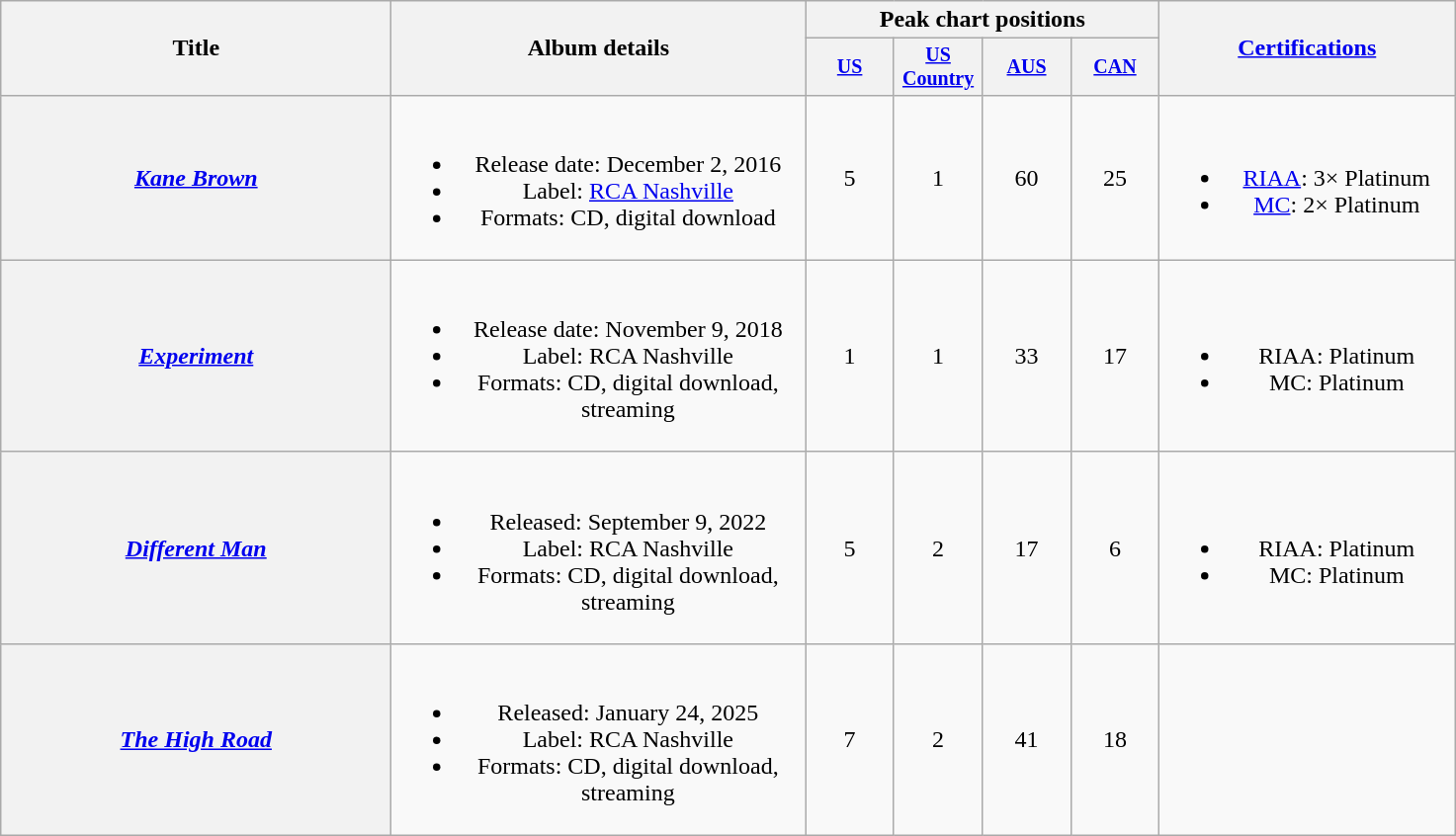<table class="wikitable plainrowheaders" style="text-align:center;">
<tr>
<th rowspan="2" style="width:16em;">Title</th>
<th rowspan="2" style="width:17em;">Album details</th>
<th colspan="4">Peak chart positions</th>
<th rowspan="2" style="width:12em;"><a href='#'>Certifications</a></th>
</tr>
<tr style="font-size:smaller;">
<th style="width:4em;"><a href='#'>US</a><br></th>
<th style="width:4em;"><a href='#'>US Country</a><br></th>
<th style="width:4em;"><a href='#'>AUS</a><br></th>
<th style="width:4em;"><a href='#'>CAN</a><br></th>
</tr>
<tr>
<th scope="row"><em><a href='#'>Kane Brown</a></em></th>
<td><br><ul><li>Release date: December 2, 2016</li><li>Label: <a href='#'>RCA Nashville</a></li><li>Formats: CD, digital download</li></ul></td>
<td>5</td>
<td>1</td>
<td>60</td>
<td>25</td>
<td><br><ul><li><a href='#'>RIAA</a>: 3× Platinum</li><li><a href='#'>MC</a>: 2× Platinum</li></ul></td>
</tr>
<tr>
<th scope="row"><em><a href='#'>Experiment</a></em></th>
<td><br><ul><li>Release date: November 9, 2018</li><li>Label: RCA Nashville</li><li>Formats: CD, digital download, streaming</li></ul></td>
<td>1</td>
<td>1</td>
<td>33</td>
<td>17</td>
<td><br><ul><li>RIAA: Platinum</li><li>MC: Platinum</li></ul></td>
</tr>
<tr>
<th scope="row"><em><a href='#'>Different Man</a></em></th>
<td><br><ul><li>Released: September 9, 2022</li><li>Label: RCA Nashville</li><li>Formats: CD, digital download, streaming</li></ul></td>
<td>5</td>
<td>2</td>
<td>17</td>
<td>6</td>
<td><br><ul><li>RIAA: Platinum</li><li>MC: Platinum</li></ul></td>
</tr>
<tr>
<th scope="row"><em><a href='#'>The High Road</a></em></th>
<td><br><ul><li>Released: January 24, 2025</li><li>Label: RCA Nashville</li><li>Formats: CD, digital download, streaming</li></ul></td>
<td>7</td>
<td>2</td>
<td>41<br></td>
<td>18</td>
<td></td>
</tr>
</table>
